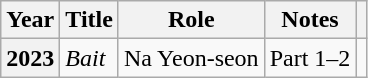<table class="wikitable plainrowheaders">
<tr>
<th scope="col">Year</th>
<th scope="col">Title</th>
<th scope="col">Role</th>
<th scope="col" class="unsortable">Notes</th>
<th scope="col" class="unsortable"></th>
</tr>
<tr>
<th scope="row">2023</th>
<td><em>Bait</em></td>
<td>Na Yeon-seon</td>
<td>Part 1–2</td>
<td style="text-align:center"></td>
</tr>
</table>
